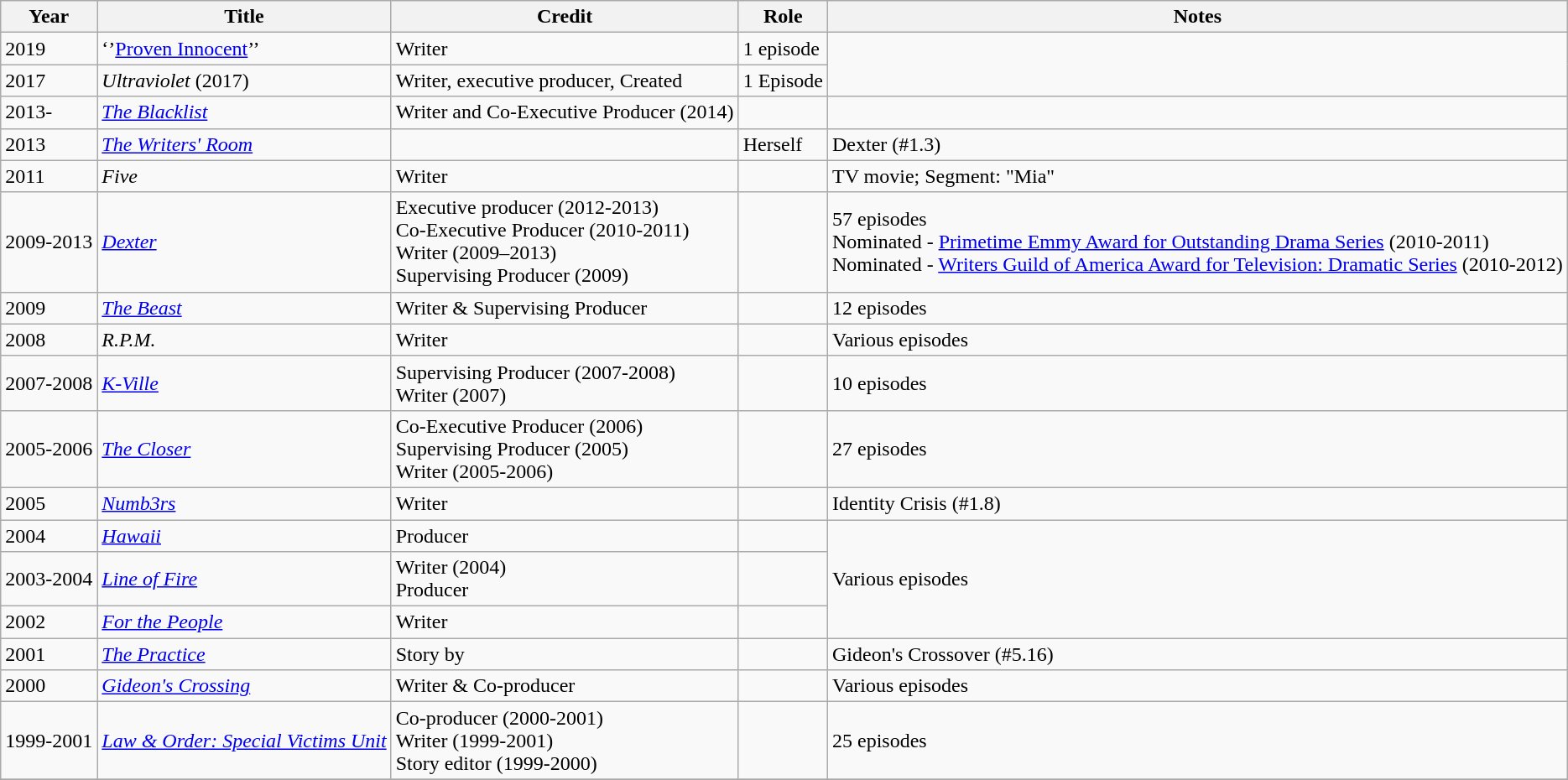<table class="wikitable sortable">
<tr>
<th>Year</th>
<th>Title</th>
<th>Credit</th>
<th>Role</th>
<th>Notes</th>
</tr>
<tr>
<td>2019</td>
<td>‘’<a href='#'>Proven Innocent</a>’’</td>
<td>Writer</td>
<td>1 episode</td>
</tr>
<tr>
<td>2017</td>
<td><em>Ultraviolet</em> (2017)</td>
<td>Writer, executive producer, Created</td>
<td>1 Episode</td>
</tr>
<tr>
<td>2013-</td>
<td><em><a href='#'>The Blacklist</a></em></td>
<td>Writer and Co-Executive Producer (2014)</td>
<td></td>
<td></td>
</tr>
<tr>
<td>2013</td>
<td><em><a href='#'>The Writers' Room</a></em></td>
<td></td>
<td>Herself</td>
<td>Dexter (#1.3)</td>
</tr>
<tr>
<td>2011</td>
<td><em>Five</em></td>
<td>Writer</td>
<td></td>
<td>TV movie; Segment: "Mia"</td>
</tr>
<tr>
<td>2009-2013</td>
<td><em><a href='#'>Dexter</a></em></td>
<td>Executive producer (2012-2013)<br>Co-Executive Producer (2010-2011)<br>Writer (2009–2013)<br>Supervising Producer (2009)</td>
<td></td>
<td>57 episodes<br>Nominated - <a href='#'>Primetime Emmy Award for Outstanding Drama Series</a> (2010-2011)<br>Nominated - <a href='#'>Writers Guild of America Award for Television: Dramatic Series</a> (2010-2012)</td>
</tr>
<tr>
<td>2009</td>
<td><em><a href='#'>The Beast</a></em></td>
<td>Writer & Supervising Producer</td>
<td></td>
<td>12 episodes</td>
</tr>
<tr>
<td>2008</td>
<td><em>R.P.M.</em></td>
<td>Writer</td>
<td></td>
<td>Various episodes</td>
</tr>
<tr>
<td>2007-2008</td>
<td><em><a href='#'>K-Ville</a></em></td>
<td>Supervising Producer (2007-2008)<br>Writer (2007)</td>
<td></td>
<td>10 episodes</td>
</tr>
<tr>
<td>2005-2006</td>
<td><em><a href='#'>The Closer</a></em></td>
<td>Co-Executive Producer (2006)<br>Supervising Producer (2005)<br>Writer (2005-2006)</td>
<td></td>
<td>27 episodes</td>
</tr>
<tr>
<td>2005</td>
<td><em><a href='#'>Numb3rs</a></em></td>
<td>Writer</td>
<td></td>
<td>Identity Crisis (#1.8)</td>
</tr>
<tr>
<td>2004</td>
<td><em><a href='#'>Hawaii</a></em></td>
<td>Producer</td>
<td></td>
<td rowspan="3">Various episodes</td>
</tr>
<tr>
<td>2003-2004</td>
<td><em><a href='#'>Line of Fire</a></em></td>
<td>Writer (2004)<br>Producer</td>
<td></td>
</tr>
<tr>
<td>2002</td>
<td><em><a href='#'>For the People</a></em></td>
<td>Writer</td>
<td></td>
</tr>
<tr>
<td>2001</td>
<td><em><a href='#'>The Practice</a></em></td>
<td>Story by</td>
<td></td>
<td>Gideon's Crossover (#5.16)</td>
</tr>
<tr>
<td>2000</td>
<td><em><a href='#'>Gideon's Crossing</a></em></td>
<td>Writer & Co-producer</td>
<td></td>
<td>Various episodes</td>
</tr>
<tr>
<td>1999-2001</td>
<td><em><a href='#'>Law & Order: Special Victims Unit</a></em></td>
<td>Co-producer (2000-2001)<br>Writer (1999-2001)<br>Story editor (1999-2000)</td>
<td></td>
<td>25 episodes</td>
</tr>
<tr>
</tr>
</table>
